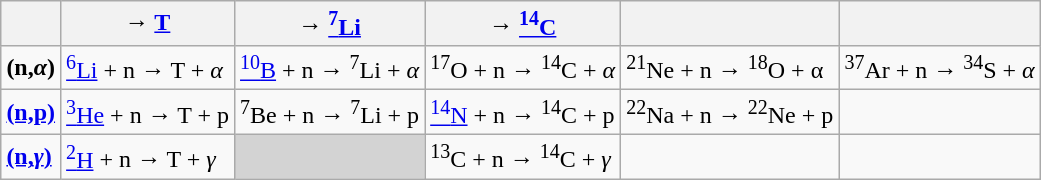<table class="wikitable" style="float:right;">
<tr>
<th></th>
<th>→ <a href='#'>T</a></th>
<th>→ <a href='#'><sup>7</sup>Li</a></th>
<th>→ <a href='#'><sup>14</sup>C</a></th>
<th></th>
<th></th>
</tr>
<tr>
<td><strong>(n,<em>α</em>)</strong></td>
<td><a href='#'><sup>6</sup>Li</a> + n → T + <em>α</em></td>
<td><a href='#'><sup>10</sup>B</a> + n → <sup>7</sup>Li + <em>α</em></td>
<td><sup>17</sup>O + n → <sup>14</sup>C + <em>α</em></td>
<td><sup>21</sup>Ne + n → <sup>18</sup>O + α</td>
<td><sup>37</sup>Ar + n → <sup>34</sup>S + <em>α</em></td>
</tr>
<tr>
<td><strong><a href='#'>(n,p)</a></strong></td>
<td><a href='#'><sup>3</sup>He</a> + n → T + p</td>
<td><sup>7</sup>Be + n → <sup>7</sup>Li + p</td>
<td><a href='#'><sup>14</sup>N</a> + n → <sup>14</sup>C + p</td>
<td><sup>22</sup>Na + n → <sup>22</sup>Ne + p</td>
<td></td>
</tr>
<tr>
<td><strong><a href='#'>(n,<em>γ</em>)</a></strong></td>
<td><a href='#'><sup>2</sup>H</a> + n → T + <em>γ</em></td>
<td bgcolor=lightgrey></td>
<td><sup>13</sup>C + n → <sup>14</sup>C + <em>γ</em></td>
<td></td>
<td></td>
</tr>
</table>
